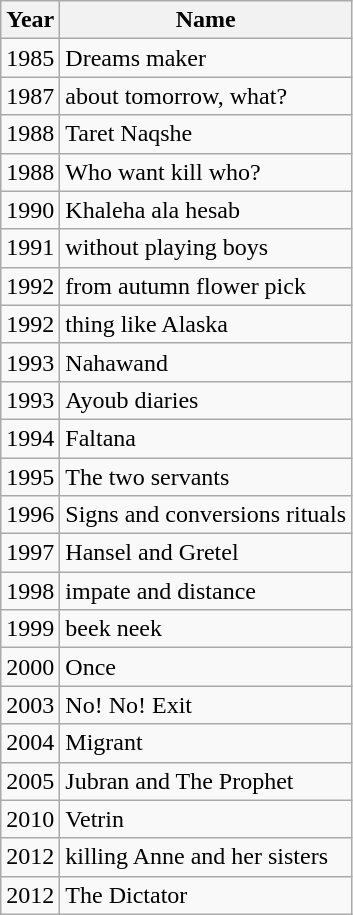<table class="wikitable">
<tr>
<th>Year</th>
<th>Name</th>
</tr>
<tr>
<td>1985</td>
<td>Dreams maker</td>
</tr>
<tr>
<td>1987</td>
<td>about tomorrow, what?</td>
</tr>
<tr>
<td>1988</td>
<td>Taret Naqshe</td>
</tr>
<tr>
<td>1988</td>
<td>Who want kill who?</td>
</tr>
<tr>
<td>1990</td>
<td>Khaleha ala hesab</td>
</tr>
<tr>
<td>1991</td>
<td>without playing boys</td>
</tr>
<tr>
<td>1992</td>
<td>from autumn flower pick</td>
</tr>
<tr>
<td>1992</td>
<td>thing like Alaska</td>
</tr>
<tr>
<td>1993</td>
<td>Nahawand</td>
</tr>
<tr>
<td>1993</td>
<td>Ayoub diaries</td>
</tr>
<tr>
<td>1994</td>
<td>Faltana</td>
</tr>
<tr>
<td>1995</td>
<td>The two servants</td>
</tr>
<tr>
<td>1996</td>
<td>Signs and conversions rituals</td>
</tr>
<tr>
<td>1997</td>
<td>Hansel and Gretel</td>
</tr>
<tr>
<td>1998</td>
<td>impate and distance</td>
</tr>
<tr>
<td>1999</td>
<td>beek neek</td>
</tr>
<tr>
<td>2000</td>
<td>Once</td>
</tr>
<tr>
<td>2003</td>
<td>No! No! Exit</td>
</tr>
<tr>
<td>2004</td>
<td>Migrant</td>
</tr>
<tr>
<td>2005</td>
<td>Jubran and The Prophet</td>
</tr>
<tr>
<td>2010</td>
<td>Vetrin</td>
</tr>
<tr>
<td>2012</td>
<td>killing Anne and her sisters</td>
</tr>
<tr>
<td>2012</td>
<td>The Dictator</td>
</tr>
</table>
